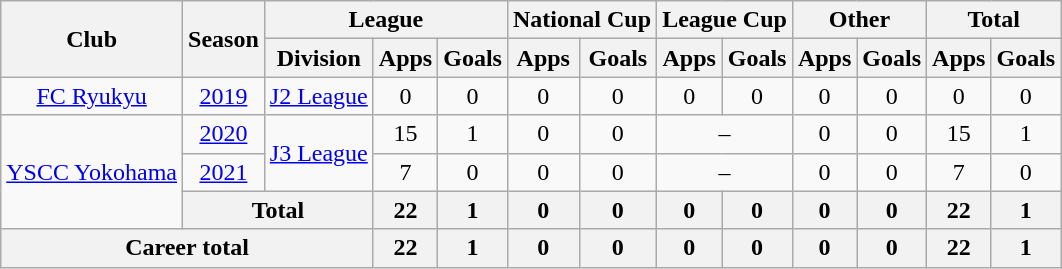<table class="wikitable" style="text-align: center">
<tr>
<th rowspan="2">Club</th>
<th rowspan="2">Season</th>
<th colspan="3">League</th>
<th colspan="2">National Cup</th>
<th colspan="2">League Cup</th>
<th colspan="2">Other</th>
<th colspan="2">Total</th>
</tr>
<tr>
<th>Division</th>
<th>Apps</th>
<th>Goals</th>
<th>Apps</th>
<th>Goals</th>
<th>Apps</th>
<th>Goals</th>
<th>Apps</th>
<th>Goals</th>
<th>Apps</th>
<th>Goals</th>
</tr>
<tr>
<td><a href='#'>FC Ryukyu</a></td>
<td><a href='#'>2019</a></td>
<td><a href='#'>J2 League</a></td>
<td>0</td>
<td>0</td>
<td>0</td>
<td>0</td>
<td>0</td>
<td>0</td>
<td>0</td>
<td>0</td>
<td>0</td>
<td>0</td>
</tr>
<tr>
<td rowspan="3"><a href='#'>YSCC Yokohama</a></td>
<td><a href='#'>2020</a></td>
<td rowspan="2"><a href='#'>J3 League</a></td>
<td>15</td>
<td>1</td>
<td>0</td>
<td>0</td>
<td colspan="2">–</td>
<td>0</td>
<td>0</td>
<td>15</td>
<td>1</td>
</tr>
<tr>
<td><a href='#'>2021</a></td>
<td>7</td>
<td>0</td>
<td>0</td>
<td>0</td>
<td colspan="2">–</td>
<td>0</td>
<td>0</td>
<td>7</td>
<td>0</td>
</tr>
<tr>
<th colspan=2>Total</th>
<th>22</th>
<th>1</th>
<th>0</th>
<th>0</th>
<th>0</th>
<th>0</th>
<th>0</th>
<th>0</th>
<th>22</th>
<th>1</th>
</tr>
<tr>
<th colspan=3>Career total</th>
<th>22</th>
<th>1</th>
<th>0</th>
<th>0</th>
<th>0</th>
<th>0</th>
<th>0</th>
<th>0</th>
<th>22</th>
<th>1</th>
</tr>
</table>
